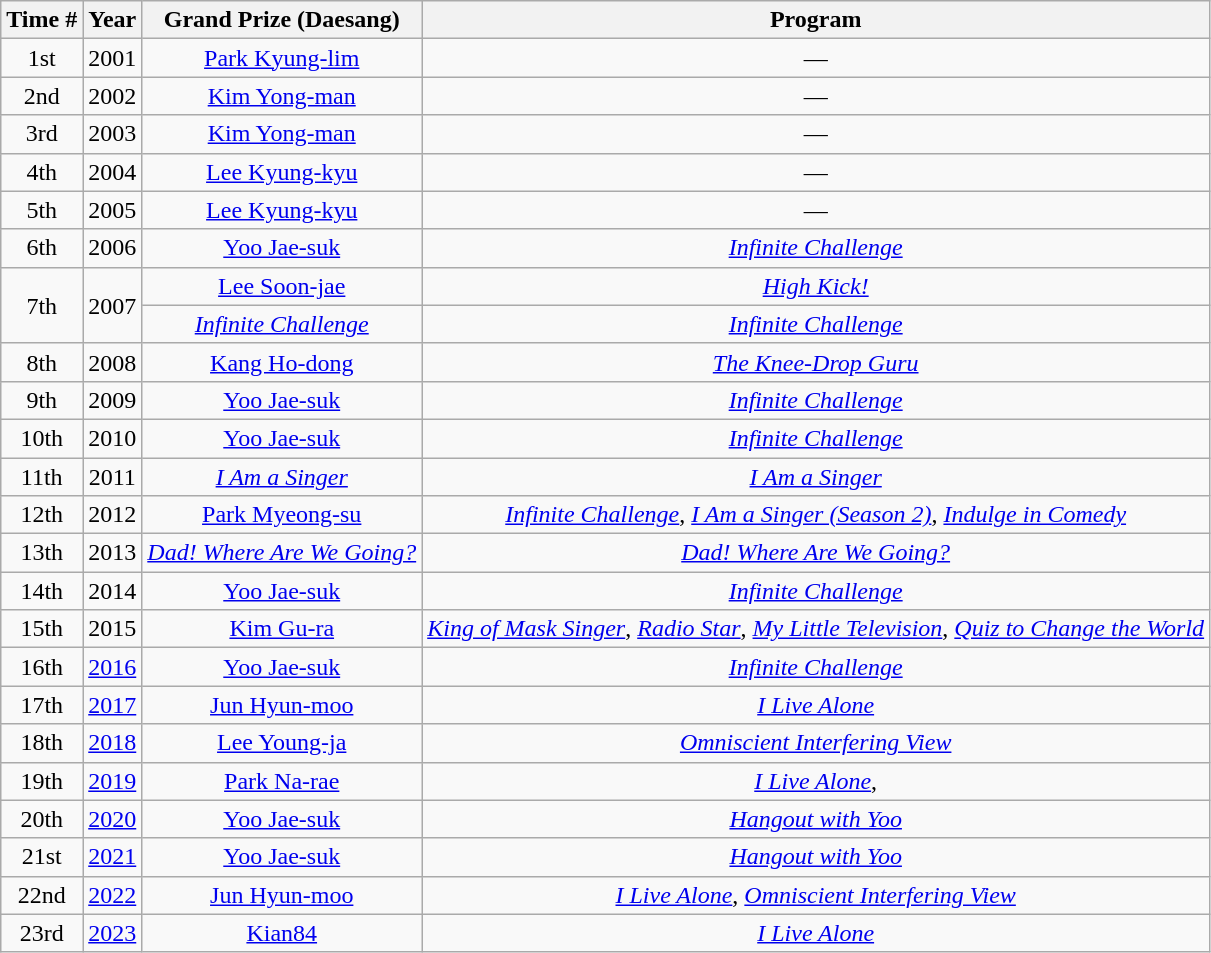<table class="wikitable sortable" style="text-align:center">
<tr>
<th>Time #</th>
<th>Year</th>
<th>Grand Prize (Daesang)</th>
<th>Program</th>
</tr>
<tr>
<td>1st</td>
<td>2001</td>
<td><a href='#'>Park Kyung-lim</a></td>
<td>—</td>
</tr>
<tr>
<td>2nd</td>
<td>2002</td>
<td><a href='#'>Kim Yong-man</a></td>
<td>—</td>
</tr>
<tr>
<td>3rd</td>
<td>2003</td>
<td><a href='#'>Kim Yong-man</a></td>
<td>—</td>
</tr>
<tr>
<td>4th</td>
<td>2004</td>
<td><a href='#'>Lee Kyung-kyu</a></td>
<td>—</td>
</tr>
<tr>
<td>5th</td>
<td>2005</td>
<td><a href='#'>Lee Kyung-kyu</a></td>
<td>—</td>
</tr>
<tr>
<td>6th</td>
<td>2006</td>
<td><a href='#'>Yoo Jae-suk</a></td>
<td><em><a href='#'>Infinite Challenge</a></em></td>
</tr>
<tr>
<td rowspan=2>7th</td>
<td rowspan=2>2007</td>
<td><a href='#'>Lee Soon-jae</a></td>
<td><em><a href='#'>High Kick!</a></em></td>
</tr>
<tr>
<td><em><a href='#'>Infinite Challenge</a></em></td>
<td><em><a href='#'>Infinite Challenge</a></em></td>
</tr>
<tr>
<td>8th</td>
<td>2008</td>
<td><a href='#'>Kang Ho-dong</a></td>
<td><em><a href='#'>The Knee-Drop Guru</a></em></td>
</tr>
<tr>
<td>9th</td>
<td>2009</td>
<td><a href='#'>Yoo Jae-suk</a></td>
<td><em><a href='#'>Infinite Challenge</a></em></td>
</tr>
<tr>
<td>10th</td>
<td>2010</td>
<td><a href='#'>Yoo Jae-suk</a></td>
<td><em><a href='#'>Infinite Challenge</a></em></td>
</tr>
<tr>
<td>11th</td>
<td>2011</td>
<td><em><a href='#'>I Am a Singer</a></em></td>
<td><em><a href='#'>I Am a Singer</a></em></td>
</tr>
<tr>
<td>12th</td>
<td>2012</td>
<td><a href='#'>Park Myeong-su</a></td>
<td><em><a href='#'>Infinite Challenge</a></em>, <em><a href='#'>I Am a Singer (Season 2)</a></em>, <em><a href='#'>Indulge in Comedy</a></em></td>
</tr>
<tr>
<td>13th</td>
<td>2013</td>
<td><em><a href='#'>Dad! Where Are We Going?</a></em></td>
<td><em><a href='#'>Dad! Where Are We Going?</a></em></td>
</tr>
<tr>
<td>14th</td>
<td>2014</td>
<td><a href='#'>Yoo Jae-suk</a></td>
<td><em><a href='#'>Infinite Challenge</a></em></td>
</tr>
<tr>
<td>15th</td>
<td>2015</td>
<td><a href='#'>Kim Gu-ra</a></td>
<td><em><a href='#'>King of Mask Singer</a></em>, <em><a href='#'>Radio Star</a></em>, <em><a href='#'>My Little Television</a></em>, <em><a href='#'>Quiz to Change the World</a></em></td>
</tr>
<tr>
<td>16th</td>
<td><a href='#'>2016</a></td>
<td><a href='#'>Yoo Jae-suk</a></td>
<td><em><a href='#'>Infinite Challenge</a></em></td>
</tr>
<tr>
<td>17th</td>
<td><a href='#'>2017</a></td>
<td><a href='#'>Jun Hyun-moo</a></td>
<td><em><a href='#'>I Live Alone</a></em></td>
</tr>
<tr>
<td>18th</td>
<td><a href='#'>2018</a></td>
<td><a href='#'>Lee Young-ja</a></td>
<td><em><a href='#'>Omniscient Interfering View</a></em></td>
</tr>
<tr>
<td>19th</td>
<td><a href='#'>2019</a></td>
<td><a href='#'>Park Na-rae</a></td>
<td><em><a href='#'>I Live Alone</a></em>, <em></em></td>
</tr>
<tr>
<td>20th</td>
<td><a href='#'>2020</a></td>
<td><a href='#'>Yoo Jae-suk</a></td>
<td><em><a href='#'>Hangout with Yoo</a></em></td>
</tr>
<tr>
<td>21st</td>
<td><a href='#'>2021</a></td>
<td><a href='#'>Yoo Jae-suk</a></td>
<td><em><a href='#'>Hangout with Yoo</a></em></td>
</tr>
<tr>
<td>22nd</td>
<td><a href='#'>2022</a></td>
<td><a href='#'>Jun Hyun-moo</a></td>
<td><em><a href='#'>I Live Alone</a></em>, <em><a href='#'>Omniscient Interfering View</a></em></td>
</tr>
<tr>
<td>23rd</td>
<td><a href='#'>2023</a></td>
<td><a href='#'>Kian84</a></td>
<td><em><a href='#'>I Live Alone</a></em></td>
</tr>
</table>
